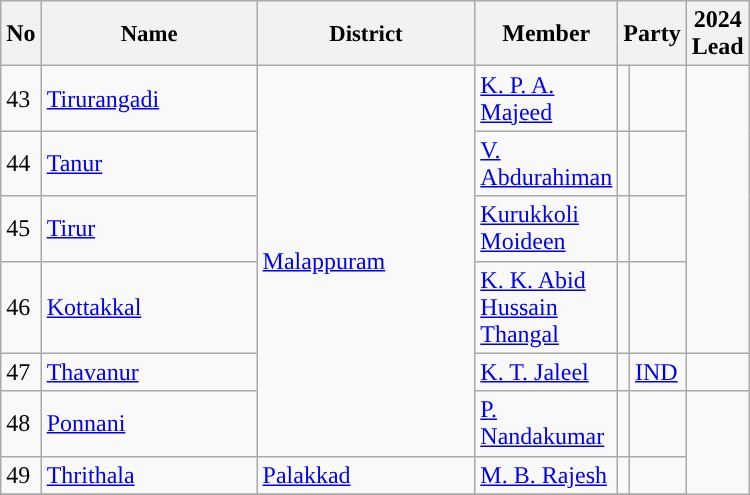<table class="wikitable" width="500px">
<tr align="center">
<th>No</th>
<th width="150px" style="font-size:95%">Name</th>
<th width="150px" style="font-size:95%">District</th>
<th>Member</th>
<th colspan=2>Party</th>
<th colspan=2>2024 Lead</th>
</tr>
<tr>
<td>43</td>
<td><a href='#'>Tirurangadi</a></td>
<td rowspan=6><a href='#'>Malappuram</a></td>
<td><a href='#'>K. P. A. Majeed</a></td>
<td></td>
<td></td>
</tr>
<tr>
<td>44</td>
<td><a href='#'>Tanur</a></td>
<td><a href='#'>V. Abdurahiman</a></td>
<td></td>
<td></td>
</tr>
<tr>
<td>45</td>
<td><a href='#'>Tirur</a></td>
<td><a href='#'>Kurukkoli Moideen</a></td>
<td></td>
<td></td>
</tr>
<tr>
<td>46</td>
<td><a href='#'>Kottakkal</a></td>
<td><a href='#'>K. K. Abid Hussain Thangal</a></td>
<td></td>
<td></td>
</tr>
<tr>
<td>47</td>
<td><a href='#'>Thavanur</a></td>
<td><a href='#'>K. T. Jaleel</a></td>
<td style="background-color:"></td>
<td><a href='#'>IND</a></td>
<td></td>
</tr>
<tr>
<td>48</td>
<td><a href='#'>Ponnani</a></td>
<td><a href='#'>P. Nandakumar</a></td>
<td></td>
<td></td>
</tr>
<tr>
<td>49</td>
<td><a href='#'>Thrithala</a></td>
<td><a href='#'>Palakkad</a></td>
<td><a href='#'>M. B. Rajesh</a></td>
<td></td>
<td></td>
</tr>
<tr>
</tr>
</table>
